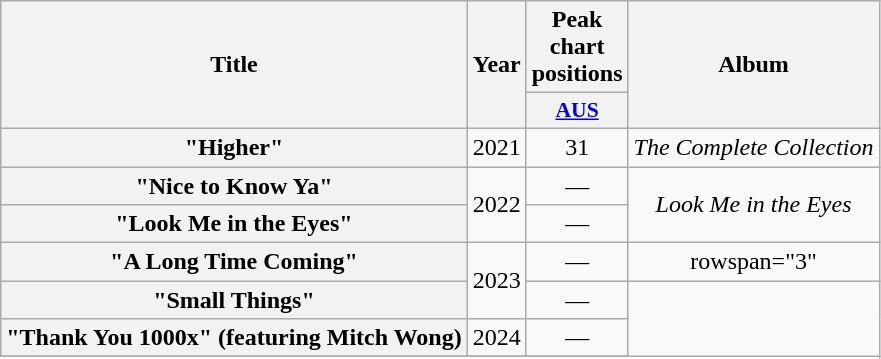<table class="wikitable plainrowheaders" style="text-align:center;">
<tr>
<th scope="col" rowspan="2">Title</th>
<th scope="col" rowspan="2">Year</th>
<th scope="col" colspan="1">Peak chart positions</th>
<th scope="col" rowspan="2">Album</th>
</tr>
<tr>
<th scope="col" style="width:3em;font-size:90%;"><a href='#'>AUS</a><br></th>
</tr>
<tr>
<th scope="row">"Higher"</th>
<td>2021</td>
<td>31</td>
<td><em>The Complete Collection</em></td>
</tr>
<tr>
<th scope="row">"Nice to Know Ya"</th>
<td rowspan="2">2022</td>
<td>—</td>
<td rowspan="2"><em>Look Me in the Eyes</em></td>
</tr>
<tr>
<th scope="row">"Look Me in the Eyes"</th>
<td>—</td>
</tr>
<tr>
<th scope="row">"A Long Time Coming"</th>
<td rowspan="2">2023</td>
<td>—</td>
<td>rowspan="3" </td>
</tr>
<tr>
<th scope="row">"Small Things"</th>
<td>—</td>
</tr>
<tr>
<th scope="row">"Thank You 1000x" (featuring Mitch Wong)</th>
<td>2024</td>
<td>—</td>
</tr>
<tr>
</tr>
</table>
